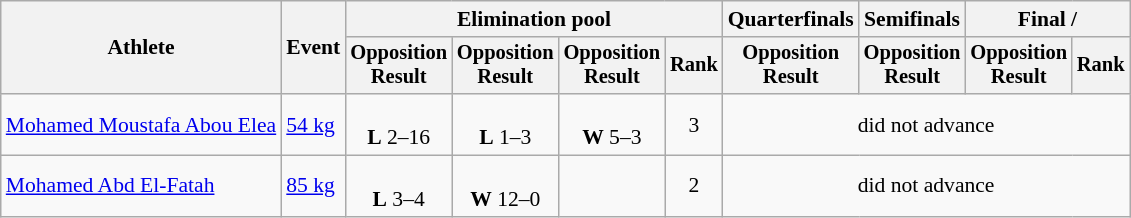<table class=wikitable style=font-size:90%;text-align:center>
<tr>
<th rowspan=2>Athlete</th>
<th rowspan=2>Event</th>
<th colspan=4>Elimination pool</th>
<th>Quarterfinals</th>
<th>Semifinals</th>
<th colspan=2>Final / </th>
</tr>
<tr style=font-size:95%>
<th>Opposition<br>Result</th>
<th>Opposition<br>Result</th>
<th>Opposition<br>Result</th>
<th>Rank</th>
<th>Opposition<br>Result</th>
<th>Opposition<br>Result</th>
<th>Opposition<br>Result</th>
<th>Rank</th>
</tr>
<tr>
<td align=left><a href='#'>Mohamed Moustafa Abou Elea</a></td>
<td align=left><a href='#'>54 kg</a></td>
<td><br><strong>L</strong> 2–16</td>
<td><br><strong>L</strong> 1–3</td>
<td><br><strong>W</strong> 5–3</td>
<td>3</td>
<td colspan=4>did not advance</td>
</tr>
<tr>
<td align=left><a href='#'>Mohamed Abd El-Fatah</a></td>
<td align=left><a href='#'>85 kg</a></td>
<td><br><strong>L</strong> 3–4</td>
<td><br><strong>W</strong> 12–0</td>
<td></td>
<td>2</td>
<td colspan=4>did not advance</td>
</tr>
</table>
